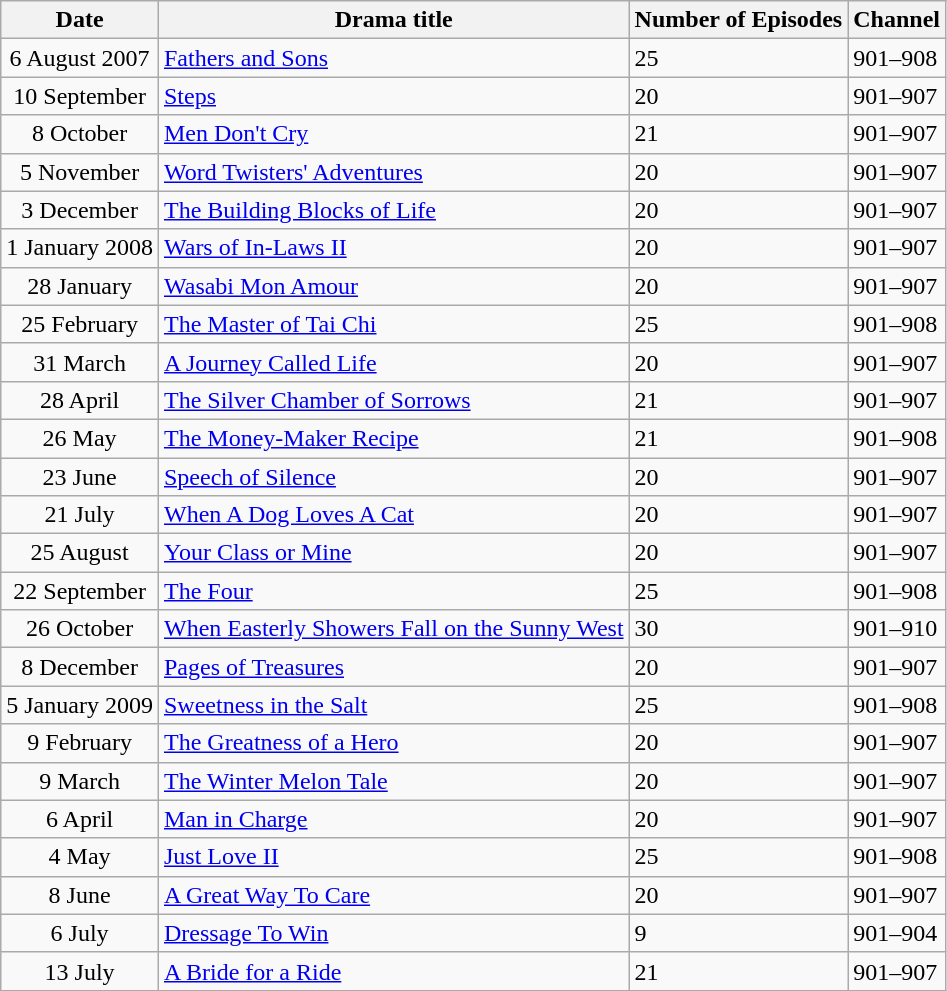<table class="wikitable">
<tr>
<th>Date</th>
<th>Drama title</th>
<th>Number of Episodes</th>
<th>Channel</th>
</tr>
<tr>
<td align="center">6 August 2007</td>
<td><a href='#'>Fathers and Sons</a></td>
<td>25</td>
<td>901–908</td>
</tr>
<tr>
<td align="center">10 September</td>
<td><a href='#'>Steps</a></td>
<td>20</td>
<td>901–907</td>
</tr>
<tr>
<td align="center">8 October</td>
<td><a href='#'>Men Don't Cry</a></td>
<td>21</td>
<td>901–907</td>
</tr>
<tr>
<td align="center">5 November</td>
<td><a href='#'>Word Twisters' Adventures</a></td>
<td>20</td>
<td>901–907</td>
</tr>
<tr>
<td align="center">3 December</td>
<td><a href='#'>The Building Blocks of Life</a></td>
<td>20</td>
<td>901–907</td>
</tr>
<tr>
<td align="center">1 January 2008</td>
<td><a href='#'>Wars of In-Laws II</a></td>
<td>20</td>
<td>901–907</td>
</tr>
<tr>
<td align="center">28 January</td>
<td><a href='#'>Wasabi Mon Amour</a></td>
<td>20</td>
<td>901–907</td>
</tr>
<tr>
<td align="center">25 February</td>
<td><a href='#'>The Master of Tai Chi</a></td>
<td>25</td>
<td>901–908</td>
</tr>
<tr>
<td align="center">31 March</td>
<td><a href='#'>A Journey Called Life</a></td>
<td>20</td>
<td>901–907</td>
</tr>
<tr>
<td align="center">28 April</td>
<td><a href='#'>The Silver Chamber of Sorrows</a></td>
<td>21</td>
<td>901–907</td>
</tr>
<tr>
<td align="center">26 May</td>
<td><a href='#'>The Money-Maker Recipe</a></td>
<td>21</td>
<td>901–908</td>
</tr>
<tr>
<td align="center">23 June</td>
<td><a href='#'>Speech of Silence</a></td>
<td>20</td>
<td>901–907</td>
</tr>
<tr>
<td align="center">21 July</td>
<td><a href='#'>When A Dog Loves A Cat</a></td>
<td>20</td>
<td>901–907</td>
</tr>
<tr>
<td align="center">25 August</td>
<td><a href='#'>Your Class or Mine</a></td>
<td>20</td>
<td>901–907</td>
</tr>
<tr>
<td align="center">22 September</td>
<td><a href='#'>The Four</a></td>
<td>25</td>
<td>901–908</td>
</tr>
<tr>
<td align="center">26 October</td>
<td><a href='#'>When Easterly Showers Fall on the Sunny West</a></td>
<td>30</td>
<td>901–910</td>
</tr>
<tr>
<td align="center">8 December</td>
<td><a href='#'>Pages of Treasures</a></td>
<td>20</td>
<td>901–907</td>
</tr>
<tr>
<td align="center">5 January 2009</td>
<td><a href='#'>Sweetness in the Salt</a></td>
<td>25</td>
<td>901–908</td>
</tr>
<tr>
<td align="center">9 February</td>
<td><a href='#'>The Greatness of a Hero</a></td>
<td>20</td>
<td>901–907</td>
</tr>
<tr>
<td align="center">9 March</td>
<td><a href='#'>The Winter Melon Tale</a></td>
<td>20</td>
<td>901–907</td>
</tr>
<tr>
<td align="center">6 April</td>
<td><a href='#'>Man in Charge</a></td>
<td>20</td>
<td>901–907</td>
</tr>
<tr>
<td align="center">4 May</td>
<td><a href='#'>Just Love II</a></td>
<td>25</td>
<td>901–908</td>
</tr>
<tr>
<td align="center">8 June</td>
<td><a href='#'>A Great Way To Care</a></td>
<td>20</td>
<td>901–907</td>
</tr>
<tr>
<td align="center">6 July</td>
<td><a href='#'>Dressage To Win</a></td>
<td>9</td>
<td>901–904</td>
</tr>
<tr>
<td align="center">13 July</td>
<td><a href='#'>A Bride for a Ride</a></td>
<td>21</td>
<td>901–907</td>
</tr>
</table>
